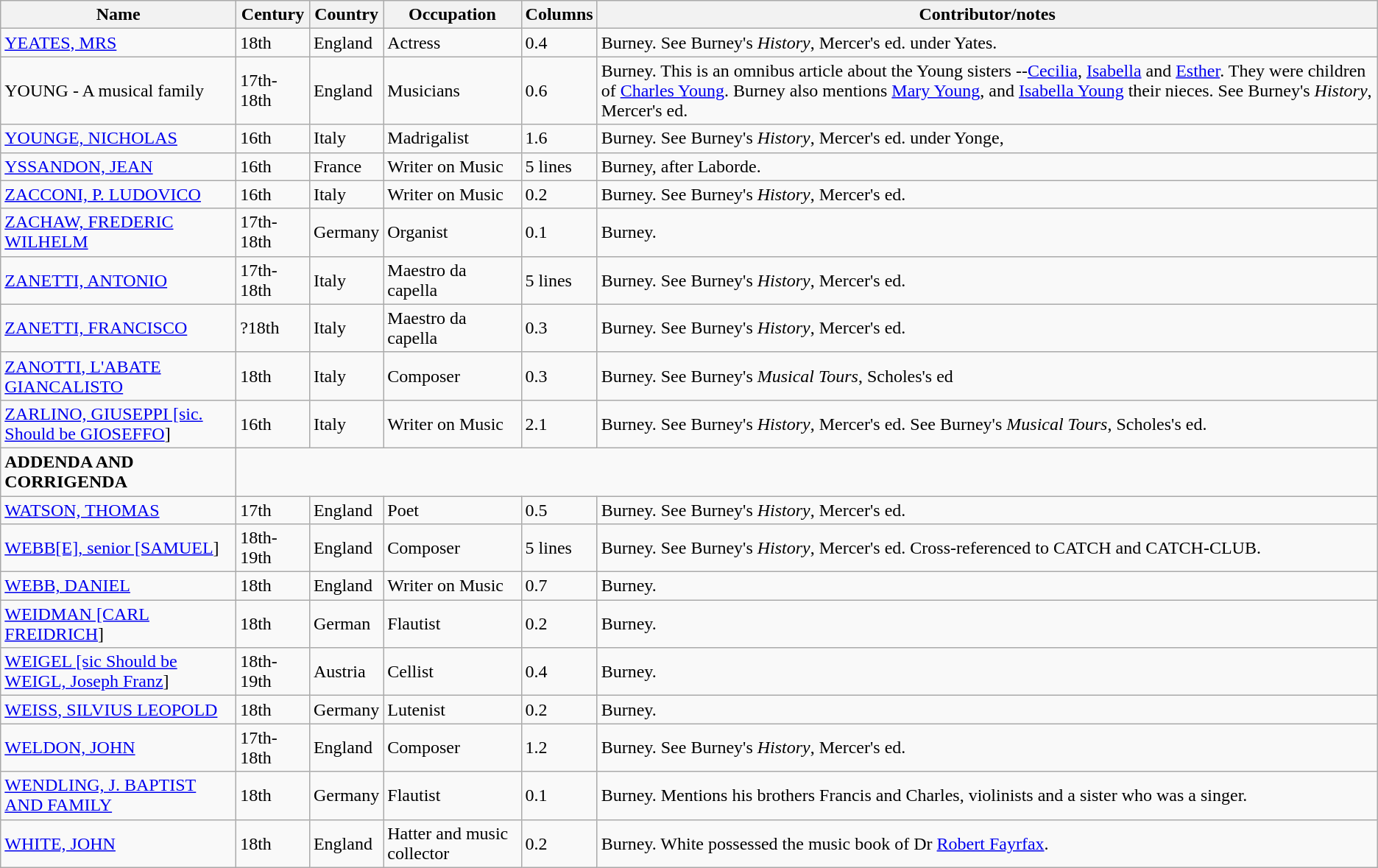<table class="wikitable">
<tr>
<th>Name</th>
<th>Century</th>
<th>Country</th>
<th>Occupation</th>
<th>Columns</th>
<th>Contributor/notes</th>
</tr>
<tr>
<td><a href='#'>YEATES, MRS</a></td>
<td>18th</td>
<td>England</td>
<td>Actress</td>
<td>0.4</td>
<td>Burney. See Burney's <em>History</em>, Mercer's ed. under Yates.</td>
</tr>
<tr>
<td>YOUNG - A musical family</td>
<td>17th-18th</td>
<td>England</td>
<td>Musicians</td>
<td>0.6</td>
<td>Burney. This is an omnibus article about the Young sisters --<a href='#'>Cecilia</a>, <a href='#'>Isabella</a> and <a href='#'>Esther</a>. They were children of <a href='#'>Charles Young</a>.  Burney also mentions <a href='#'>Mary Young</a>, and <a href='#'>Isabella Young</a> their nieces. See Burney's <em>History</em>, Mercer's ed.</td>
</tr>
<tr>
<td><a href='#'>YOUNGE, NICHOLAS</a></td>
<td>16th</td>
<td>Italy</td>
<td>Madrigalist</td>
<td>1.6</td>
<td>Burney. See Burney's <em>History</em>, Mercer's ed. under Yonge,</td>
</tr>
<tr>
<td><a href='#'>YSSANDON, JEAN</a></td>
<td>16th</td>
<td>France</td>
<td>Writer on Music</td>
<td>5 lines</td>
<td>Burney, after Laborde.</td>
</tr>
<tr>
<td><a href='#'>ZACCONI, P. LUDOVICO</a></td>
<td>16th</td>
<td>Italy</td>
<td>Writer on Music</td>
<td>0.2</td>
<td>Burney. See Burney's <em>History</em>, Mercer's ed.</td>
</tr>
<tr>
<td><a href='#'>ZACHAW, FREDERIC WILHELM</a></td>
<td>17th-18th</td>
<td>Germany</td>
<td>Organist</td>
<td>0.1</td>
<td>Burney.</td>
</tr>
<tr>
<td><a href='#'>ZANETTI, ANTONIO</a></td>
<td>17th-18th</td>
<td>Italy</td>
<td>Maestro da capella</td>
<td>5 lines</td>
<td>Burney. See Burney's <em>History</em>, Mercer's ed.</td>
</tr>
<tr>
<td><a href='#'>ZANETTI, FRANCISCO</a></td>
<td>?18th</td>
<td>Italy</td>
<td>Maestro da capella</td>
<td>0.3</td>
<td>Burney. See Burney's <em>History</em>, Mercer's ed.</td>
</tr>
<tr>
<td><a href='#'>ZANOTTI, L'ABATE GIANCALISTO</a></td>
<td>18th</td>
<td>Italy</td>
<td>Composer</td>
<td>0.3</td>
<td>Burney. See Burney's <em>Musical Tours</em>, Scholes's ed</td>
</tr>
<tr>
<td><a href='#'>ZARLINO, GIUSEPPI [sic. Should be GIOSEFFO</a>]</td>
<td>16th</td>
<td>Italy</td>
<td>Writer on Music</td>
<td>2.1</td>
<td>Burney. See Burney's <em>History</em>, Mercer's ed. See Burney's <em>Musical Tours</em>, Scholes's ed.</td>
</tr>
<tr>
<td><strong>ADDENDA AND CORRIGENDA</strong></td>
</tr>
<tr>
<td><a href='#'>WATSON, THOMAS</a></td>
<td>17th</td>
<td>England</td>
<td>Poet</td>
<td>0.5</td>
<td>Burney. See Burney's <em>History</em>, Mercer's ed.</td>
</tr>
<tr>
<td><a href='#'>WEBB[E], senior [SAMUEL</a>]</td>
<td>18th-19th</td>
<td>England</td>
<td>Composer</td>
<td>5 lines</td>
<td>Burney. See Burney's <em>History</em>, Mercer's ed. Cross-referenced to CATCH and CATCH-CLUB.</td>
</tr>
<tr>
<td><a href='#'>WEBB, DANIEL</a></td>
<td>18th</td>
<td>England</td>
<td>Writer on Music</td>
<td>0.7</td>
<td>Burney.</td>
</tr>
<tr>
<td><a href='#'>WEIDMAN [CARL FREIDRICH</a>]</td>
<td>18th</td>
<td>German</td>
<td>Flautist</td>
<td>0.2</td>
<td>Burney.</td>
</tr>
<tr>
<td><a href='#'>WEIGEL [sic Should be WEIGL, Joseph Franz</a>]</td>
<td>18th-19th</td>
<td>Austria</td>
<td>Cellist</td>
<td>0.4</td>
<td>Burney.</td>
</tr>
<tr>
<td><a href='#'>WEISS, SILVIUS LEOPOLD</a></td>
<td>18th</td>
<td>Germany</td>
<td>Lutenist</td>
<td>0.2</td>
<td>Burney.</td>
</tr>
<tr>
<td><a href='#'>WELDON, JOHN</a></td>
<td>17th-18th</td>
<td>England</td>
<td>Composer</td>
<td>1.2</td>
<td>Burney. See Burney's <em>History</em>, Mercer's ed.</td>
</tr>
<tr>
<td><a href='#'>WENDLING, J. BAPTIST AND FAMILY</a></td>
<td>18th</td>
<td>Germany</td>
<td>Flautist</td>
<td>0.1</td>
<td>Burney. Mentions his brothers Francis and Charles, violinists and a sister who was a singer.</td>
</tr>
<tr>
<td><a href='#'>WHITE, JOHN</a></td>
<td>18th</td>
<td>England</td>
<td>Hatter and music collector</td>
<td>0.2</td>
<td>Burney. White possessed the music book of Dr <a href='#'>Robert Fayrfax</a>.</td>
</tr>
</table>
